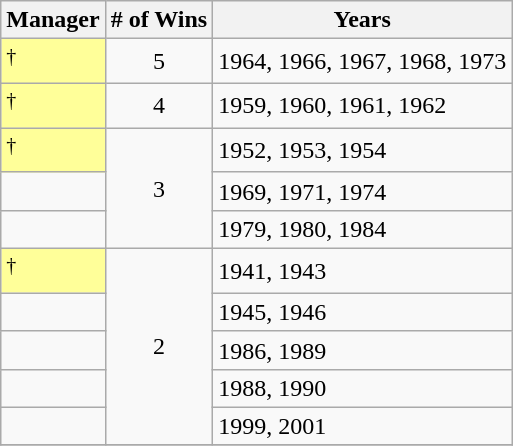<table class="wikitable sortable plainrowheaders">
<tr>
<th scope="col">Manager</th>
<th scope="col"># of Wins</th>
<th scope="col">Years</th>
</tr>
<tr>
<td bgcolor="#ffff99" align=left> <sup>†</sup></td>
<td style="text-align:center;">5</td>
<td>1964, 1966, 1967, 1968, 1973</td>
</tr>
<tr>
<td bgcolor="#ffff99" align=left> <sup>†</sup></td>
<td style="text-align:center;">4</td>
<td>1959, 1960, 1961, 1962</td>
</tr>
<tr>
<td bgcolor="#ffff99" align=left> <sup>†</sup></td>
<td rowspan=3 style="text-align:center;">3</td>
<td>1952, 1953, 1954</td>
</tr>
<tr>
<td> </td>
<td>1969, 1971, 1974</td>
</tr>
<tr>
<td> </td>
<td>1979, 1980, 1984</td>
</tr>
<tr>
<td bgcolor="#ffff99" align=left> <sup>†</sup></td>
<td rowspan=5 style="text-align:center;">2</td>
<td>1941, 1943</td>
</tr>
<tr>
<td> </td>
<td>1945, 1946</td>
</tr>
<tr>
<td> </td>
<td>1986, 1989</td>
</tr>
<tr>
<td> </td>
<td>1988, 1990</td>
</tr>
<tr>
<td> </td>
<td>1999, 2001</td>
</tr>
<tr>
</tr>
</table>
